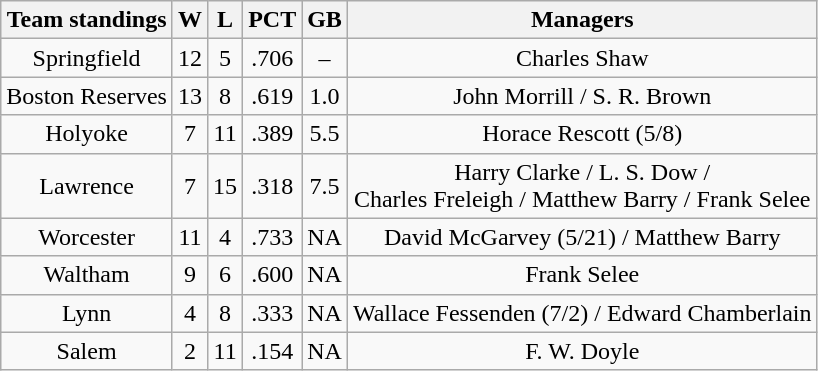<table class="wikitable">
<tr>
<th>Team standings</th>
<th>W</th>
<th>L</th>
<th>PCT</th>
<th>GB</th>
<th>Managers</th>
</tr>
<tr align=center>
<td>Springfield</td>
<td>12</td>
<td>5</td>
<td>.706</td>
<td>–</td>
<td>Charles Shaw</td>
</tr>
<tr align=center>
<td>Boston Reserves</td>
<td>13</td>
<td>8</td>
<td>.619</td>
<td>1.0</td>
<td>John Morrill / S. R. Brown</td>
</tr>
<tr align=center>
<td>Holyoke</td>
<td>7</td>
<td>11</td>
<td>.389</td>
<td>5.5</td>
<td>Horace Rescott (5/8)</td>
</tr>
<tr align=center>
<td>Lawrence</td>
<td>7</td>
<td>15</td>
<td>.318</td>
<td>7.5</td>
<td>Harry Clarke / L. S. Dow /<br>Charles Freleigh / Matthew Barry / Frank Selee</td>
</tr>
<tr align=center>
<td>Worcester</td>
<td>11</td>
<td>4</td>
<td>.733</td>
<td>NA</td>
<td>David McGarvey (5/21) / Matthew Barry</td>
</tr>
<tr align=center>
<td>Waltham</td>
<td>9</td>
<td>6</td>
<td>.600</td>
<td>NA</td>
<td>Frank Selee</td>
</tr>
<tr align=center>
<td>Lynn</td>
<td>4</td>
<td>8</td>
<td>.333</td>
<td>NA</td>
<td>Wallace Fessenden (7/2) / Edward Chamberlain</td>
</tr>
<tr align=center>
<td>Salem</td>
<td>2</td>
<td>11</td>
<td>.154</td>
<td>NA</td>
<td>F. W. Doyle</td>
</tr>
</table>
